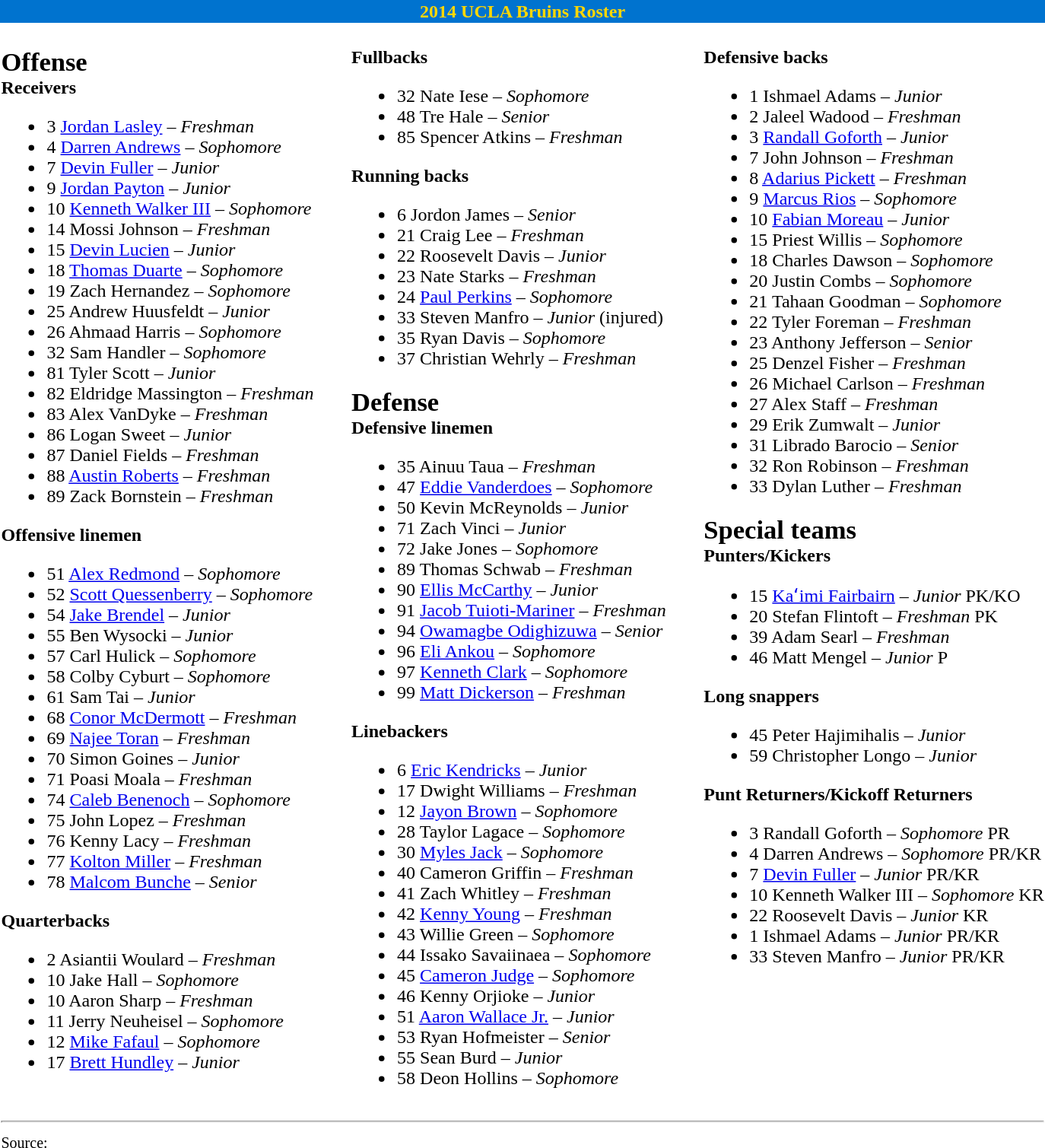<table class="toccolours" style="text-align: left;">
<tr>
<td colspan=11 style="color:gold;background:#0073CF; text-align: center"><strong>2014 UCLA Bruins Roster</strong></td>
</tr>
<tr>
<td valign="top"><br><big><big><strong>Offense</strong></big></big><br><strong>Receivers</strong><ul><li>3 <a href='#'>Jordan Lasley</a> – <em>Freshman</em></li><li>4 <a href='#'>Darren Andrews</a> – <em>Sophomore</em></li><li>7 <a href='#'>Devin Fuller</a> – <em>Junior</em></li><li>9 <a href='#'>Jordan Payton</a> – <em>Junior</em></li><li>10 <a href='#'>Kenneth Walker III</a> – <em> Sophomore </em></li><li>14 Mossi Johnson – <em>Freshman</em></li><li>15 <a href='#'>Devin Lucien</a> – <em> Junior</em></li><li>18 <a href='#'>Thomas Duarte</a> – <em>Sophomore</em></li><li>19 Zach Hernandez – <em> Sophomore</em></li><li>25 Andrew Huusfeldt – <em> Junior</em></li><li>26 Ahmaad Harris – <em> Sophomore</em></li><li>32 Sam Handler – <em> Sophomore</em></li><li>81 Tyler Scott – <em> Junior</em></li><li>82 Eldridge Massington – <em> Freshman</em></li><li>83 Alex VanDyke – <em>Freshman</em></li><li>86 Logan Sweet – <em> Junior</em></li><li>87 Daniel Fields – <em> Freshman</em></li><li>88 <a href='#'>Austin Roberts</a> – <em>Freshman</em></li><li>89 Zack Bornstein – <em>Freshman</em></li></ul><strong>Offensive linemen</strong><ul><li>51 <a href='#'>Alex Redmond</a> – <em>Sophomore</em></li><li>52 <a href='#'>Scott Quessenberry</a> – <em>Sophomore</em></li><li>54 <a href='#'>Jake Brendel</a> – <em> Junior</em></li><li>55 Ben Wysocki – <em> Junior</em></li><li>57 Carl Hulick – <em> Sophomore</em></li><li>58 Colby Cyburt – <em> Sophomore</em></li><li>61 Sam Tai – <em> Junior</em></li><li>68 <a href='#'>Conor McDermott</a> – <em> Freshman</em></li><li>69 <a href='#'>Najee Toran</a> – <em>Freshman</em></li><li>70 Simon Goines – <em>Junior</em></li><li>71 Poasi Moala – <em> Freshman</em></li><li>74 <a href='#'>Caleb Benenoch</a> – <em>Sophomore</em></li><li>75 John Lopez – <em> Freshman</em></li><li>76 Kenny Lacy – <em> Freshman</em></li><li>77 <a href='#'>Kolton Miller</a> – <em>Freshman</em></li><li>78 <a href='#'>Malcom Bunche</a> – <em> Senior</em></li></ul><strong>Quarterbacks</strong><ul><li>2 Asiantii Woulard – <em> Freshman</em></li><li>10 Jake Hall – <em> Sophomore</em></li><li>10 Aaron Sharp – <em>Freshman</em></li><li>11 Jerry Neuheisel – <em> Sophomore</em></li><li>12 <a href='#'>Mike Fafaul</a> – <em> Sophomore</em></li><li>17 <a href='#'>Brett Hundley</a> – <em> Junior</em></li></ul></td>
<td width="25"> </td>
<td valign="top"><br><strong>Fullbacks</strong><ul><li>32 Nate Iese – <em> Sophomore</em></li><li>48 Tre Hale – <em> Senior</em></li><li>85 Spencer Atkins – <em> Freshman</em></li></ul><strong>Running backs</strong><ul><li>6 Jordon James – <em> Senior</em></li><li>21 Craig Lee – <em> Freshman</em></li><li>22 Roosevelt Davis – <em> Junior</em></li><li>23 Nate Starks – <em>Freshman</em></li><li>24 <a href='#'>Paul Perkins</a> – <em> Sophomore</em></li><li>33 Steven Manfro  – <em> Junior</em> (injured)</li><li>35 Ryan Davis – <em> Sophomore</em></li><li>37 Christian Wehrly – <em> Freshman</em></li></ul><big><big><strong>Defense</strong></big></big><br><strong>Defensive linemen</strong><ul><li>35 Ainuu Taua – <em>Freshman</em></li><li>47 <a href='#'>Eddie Vanderdoes</a> – <em>Sophomore</em></li><li>50 Kevin McReynolds  – <em> Junior</em></li><li>71 Zach Vinci  – <em> Junior</em></li><li>72 Jake Jones – <em> Sophomore</em></li><li>89 Thomas Schwab – <em> Freshman</em></li><li>90 <a href='#'>Ellis McCarthy</a> – <em>Junior</em></li><li>91 <a href='#'>Jacob Tuioti-Mariner</a> – <em>Freshman</em></li><li>94 <a href='#'>Owamagbe Odighizuwa</a> – <em> Senior</em></li><li>96 <a href='#'>Eli Ankou</a> – <em> Sophomore</em></li><li>97 <a href='#'>Kenneth Clark</a> – <em>Sophomore</em></li><li>99 <a href='#'>Matt Dickerson</a> – <em>Freshman</em></li></ul><strong>Linebackers</strong><ul><li>6 <a href='#'>Eric Kendricks</a> – <em> Junior</em></li><li>17 Dwight Williams – <em>Freshman</em></li><li>12 <a href='#'>Jayon Brown</a> – <em>Sophomore</em></li><li>28 Taylor Lagace – <em> Sophomore</em></li><li>30 <a href='#'>Myles Jack</a> – <em>Sophomore</em></li><li>40 Cameron Griffin – <em>Freshman</em></li><li>41 Zach Whitley – <em>Freshman</em></li><li>42 <a href='#'>Kenny Young</a> – <em>Freshman</em></li><li>43 Willie Green – <em> Sophomore</em></li><li>44 Issako Savaiinaea – <em>Sophomore</em></li><li>45 <a href='#'>Cameron Judge</a> – <em>Sophomore</em></li><li>46 Kenny Orjioke – <em>Junior</em></li><li>51 <a href='#'>Aaron Wallace Jr.</a> – <em> Junior</em></li><li>53 Ryan Hofmeister – <em> Senior</em></li><li>55 Sean Burd – <em> Junior</em></li><li>58 Deon Hollins – <em>Sophomore</em></li></ul></td>
<td width="25"> </td>
<td valign="top"><br><strong>Defensive backs</strong><ul><li>1 Ishmael Adams – <em>Junior</em></li><li>2 Jaleel Wadood – <em>Freshman</em></li><li>3 <a href='#'>Randall Goforth</a> – <em>Junior</em></li><li>7 John Johnson – <em> Freshman</em></li><li>8 <a href='#'>Adarius Pickett</a> – <em>Freshman</em></li><li>9 <a href='#'>Marcus Rios</a> – <em> Sophomore</em></li><li>10 <a href='#'>Fabian Moreau</a> – <em>Junior</em></li><li>15 Priest Willis – <em>Sophomore</em></li><li>18 Charles Dawson – <em>Sophomore</em></li><li>20 Justin Combs – <em> Sophomore</em></li><li>21 Tahaan Goodman – <em>Sophomore</em></li><li>22 Tyler Foreman – <em> Freshman</em></li><li>23 Anthony Jefferson – <em> Senior</em></li><li>25 Denzel Fisher – <em>Freshman</em></li><li>26 Michael Carlson – <em> Freshman</em></li><li>27 Alex Staff – <em> Freshman</em></li><li>29 Erik Zumwalt  – <em> Junior</em></li><li>31 Librado Barocio – <em> Senior</em></li><li>32 Ron Robinson – <em>Freshman</em></li><li>33 Dylan Luther – <em> Freshman</em></li></ul><big><big><strong>Special teams</strong></big></big><br><strong>Punters/Kickers</strong><ul><li>15 <a href='#'>Kaʻimi Fairbairn</a> – <em>Junior</em> PK/KO</li><li>20 Stefan Flintoft  – <em>Freshman</em> PK</li><li>39 Adam Searl – <em> Freshman</em></li><li>46 Matt Mengel – <em>Junior</em> P</li></ul><strong>Long snappers</strong><ul><li>45 Peter Hajimihalis – <em> Junior</em></li><li>59 Christopher Longo – <em> Junior</em></li></ul><strong>Punt Returners/Kickoff Returners</strong><ul><li>3 Randall Goforth – <em>Sophomore</em> PR</li><li>4 Darren Andrews – <em>Sophomore</em> PR/KR</li><li>7 <a href='#'>Devin Fuller</a> – <em>Junior</em> PR/KR</li><li>10 Kenneth Walker III – <em> Sophomore </em> KR</li><li>22 Roosevelt Davis – <em> Junior</em> KR</li><li>1 Ishmael Adams – <em>Junior</em> PR/KR</li><li>33 Steven Manfro  – <em> Junior</em> PR/KR</li></ul></td>
</tr>
<tr>
<td colspan="7"><hr><small>Source: </small></td>
</tr>
</table>
